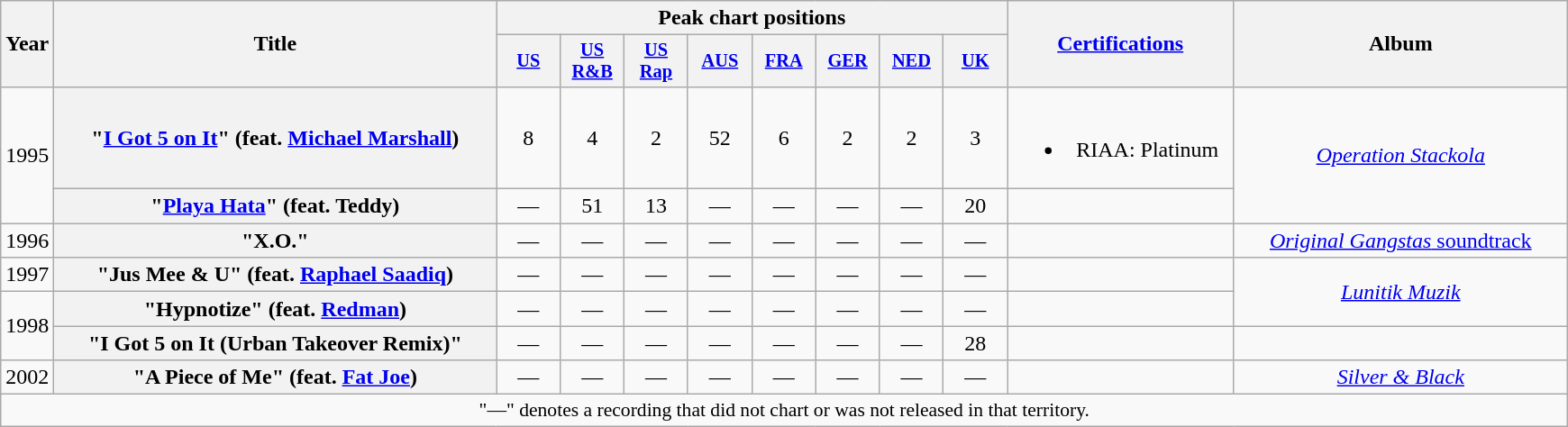<table class="wikitable plainrowheaders" style="text-align:center;">
<tr>
<th scope="col" rowspan="2">Year</th>
<th scope="col" rowspan="2" style="width:20em;">Title</th>
<th scope="col" colspan="8">Peak chart positions</th>
<th scope="col" rowspan="2" style="width:10em;"><a href='#'>Certifications</a></th>
<th scope="col" rowspan="2" style="width:15em;">Album</th>
</tr>
<tr>
<th style="width:3em;font-size:85%;"><a href='#'>US</a><br></th>
<th style="width:3em;font-size:85%;"><a href='#'>US<br>R&B</a><br></th>
<th style="width:3em;font-size:85%;"><a href='#'>US<br>Rap</a></th>
<th style="width:3em;font-size:85%;"><a href='#'>AUS</a><br></th>
<th style="width:3em;font-size:85%;"><a href='#'>FRA</a><br></th>
<th style="width:3em;font-size:85%;"><a href='#'>GER</a><br></th>
<th style="width:3em;font-size:85%;"><a href='#'>NED</a><br></th>
<th style="width:3em;font-size:85%;"><a href='#'>UK</a><br></th>
</tr>
<tr>
<td rowspan="2">1995</td>
<th scope="row">"<a href='#'>I Got 5 on It</a>" <span>(feat. <a href='#'>Michael Marshall</a>)</span></th>
<td>8</td>
<td>4</td>
<td>2</td>
<td>52</td>
<td>6</td>
<td>2</td>
<td>2</td>
<td>3</td>
<td><br><ul><li>RIAA: Platinum</li></ul></td>
<td rowspan="2"><em><a href='#'>Operation Stackola</a></em></td>
</tr>
<tr>
<th scope="row">"<a href='#'>Playa Hata</a>" <span>(feat. Teddy)</span></th>
<td>—</td>
<td>51</td>
<td>13</td>
<td>—</td>
<td>—</td>
<td>—</td>
<td>—</td>
<td>20</td>
</tr>
<tr>
<td>1996</td>
<th scope="row">"X.O."</th>
<td>—</td>
<td>—</td>
<td>—</td>
<td>—</td>
<td>—</td>
<td>—</td>
<td>—</td>
<td>—</td>
<td></td>
<td><a href='#'><em>Original Gangstas</em> soundtrack</a></td>
</tr>
<tr>
<td>1997</td>
<th scope="row">"Jus Mee & U" <span>(feat. <a href='#'>Raphael Saadiq</a>)</span></th>
<td>—</td>
<td>—</td>
<td>—</td>
<td>—</td>
<td>—</td>
<td>—</td>
<td>—</td>
<td>—</td>
<td></td>
<td rowspan="2"><em><a href='#'>Lunitik Muzik</a></em></td>
</tr>
<tr>
<td rowspan="2">1998</td>
<th scope="row">"Hypnotize" <span>(feat. <a href='#'>Redman</a>)</span></th>
<td>—</td>
<td>—</td>
<td>—</td>
<td>—</td>
<td>—</td>
<td>—</td>
<td>—</td>
<td>—</td>
<td></td>
</tr>
<tr>
<th scope="row">"I Got 5 on It (Urban Takeover Remix)"</th>
<td>—</td>
<td>—</td>
<td>—</td>
<td>—</td>
<td>—</td>
<td>—</td>
<td>—</td>
<td>28</td>
<td></td>
<td></td>
</tr>
<tr>
<td>2002</td>
<th scope="row">"A Piece of Me" <span>(feat. <a href='#'>Fat Joe</a>)</span></th>
<td>—</td>
<td>—</td>
<td>—</td>
<td>—</td>
<td>—</td>
<td>—</td>
<td>—</td>
<td>—</td>
<td></td>
<td><em><a href='#'>Silver & Black</a></em></td>
</tr>
<tr>
<td colspan="14" style="font-size:90%">"—" denotes a recording that did not chart or was not released in that territory.</td>
</tr>
</table>
